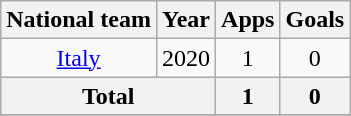<table class="wikitable" style="text-align:center">
<tr>
<th>National team</th>
<th>Year</th>
<th>Apps</th>
<th>Goals</th>
</tr>
<tr>
<td><a href='#'>Italy</a></td>
<td>2020</td>
<td>1</td>
<td>0</td>
</tr>
<tr>
<th colspan="2">Total</th>
<th>1</th>
<th>0</th>
</tr>
<tr>
</tr>
</table>
